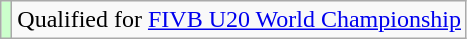<table class="wikitable">
<tr>
<td bgcolor=#ccffcc></td>
<td>Qualified for <a href='#'>FIVB U20 World Championship</a></td>
</tr>
</table>
